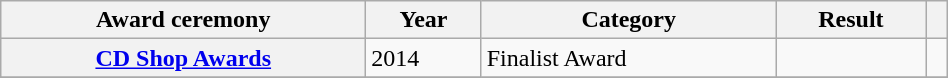<table class="wikitable sortable plainrowheaders" style="width: 50%;">
<tr>
<th scope="col">Award ceremony</th>
<th scope="col">Year</th>
<th scope="col">Category</th>
<th scope="col">Result</th>
<th scope="col" class="unsortable"></th>
</tr>
<tr>
<th scope="row"><a href='#'>CD Shop Awards</a></th>
<td>2014</td>
<td>Finalist Award</td>
<td></td>
<td style="text-align:center;"></td>
</tr>
<tr>
</tr>
</table>
